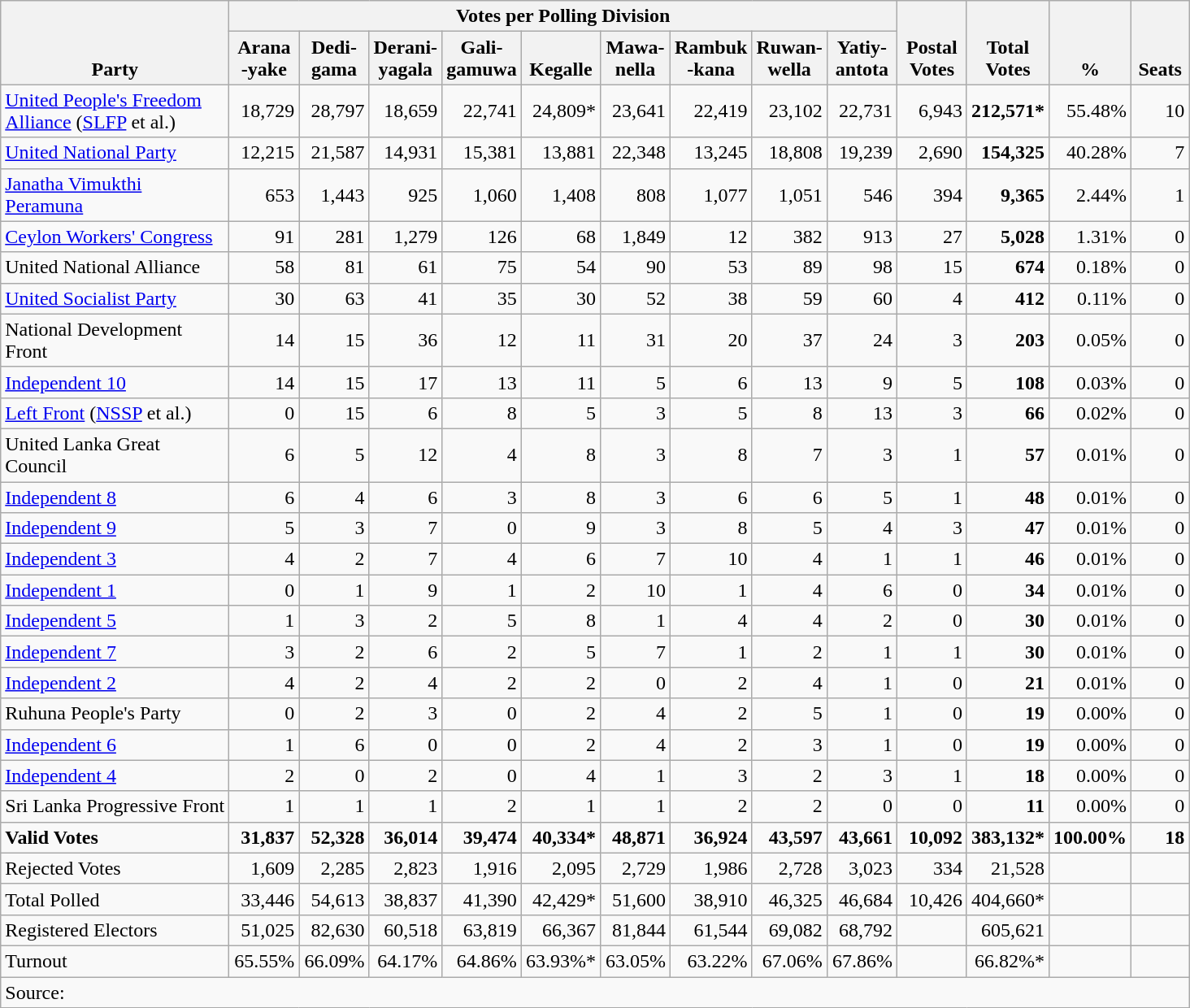<table class="wikitable" border="1" style="text-align:right;">
<tr>
<th align=left valign=bottom rowspan=2 width="180">Party</th>
<th colspan=9>Votes per Polling Division</th>
<th align=center valign=bottom rowspan=2 width="50">Postal<br>Votes</th>
<th align=center valign=bottom rowspan=2 width="50">Total Votes</th>
<th align=center valign=bottom rowspan=2 width="50">%</th>
<th align=center valign=bottom rowspan=2 width="40">Seats</th>
</tr>
<tr>
<th align=center valign=bottom width="50">Arana<br>-yake</th>
<th align=center valign=bottom width="50">Dedi-<br>gama</th>
<th align=center valign=bottom width="50">Derani-<br>yagala</th>
<th align=center valign=bottom width="50">Gali-<br>gamuwa</th>
<th align=center valign=bottom width="50">Kegalle</th>
<th align=center valign=bottom width="50">Mawa-<br>nella</th>
<th align=center valign=bottom width="50">Rambuk<br>-kana</th>
<th align=center valign=bottom width="50">Ruwan-<br>wella</th>
<th align=center valign=bottom width="50">Yatiy-<br>antota</th>
</tr>
<tr>
<td align=left><a href='#'>United People's Freedom Alliance</a> (<a href='#'>SLFP</a> et al.)</td>
<td>18,729</td>
<td>28,797</td>
<td>18,659</td>
<td>22,741</td>
<td>24,809*</td>
<td>23,641</td>
<td>22,419</td>
<td>23,102</td>
<td>22,731</td>
<td>6,943</td>
<td><strong>212,571*</strong></td>
<td>55.48%</td>
<td>10</td>
</tr>
<tr>
<td align=left><a href='#'>United National Party</a></td>
<td>12,215</td>
<td>21,587</td>
<td>14,931</td>
<td>15,381</td>
<td>13,881</td>
<td>22,348</td>
<td>13,245</td>
<td>18,808</td>
<td>19,239</td>
<td>2,690</td>
<td><strong>154,325</strong></td>
<td>40.28%</td>
<td>7</td>
</tr>
<tr>
<td align=left><a href='#'>Janatha Vimukthi Peramuna</a></td>
<td>653</td>
<td>1,443</td>
<td>925</td>
<td>1,060</td>
<td>1,408</td>
<td>808</td>
<td>1,077</td>
<td>1,051</td>
<td>546</td>
<td>394</td>
<td><strong>9,365</strong></td>
<td>2.44%</td>
<td>1</td>
</tr>
<tr>
<td align=left><a href='#'>Ceylon Workers' Congress</a></td>
<td>91</td>
<td>281</td>
<td>1,279</td>
<td>126</td>
<td>68</td>
<td>1,849</td>
<td>12</td>
<td>382</td>
<td>913</td>
<td>27</td>
<td><strong>5,028</strong></td>
<td>1.31%</td>
<td>0</td>
</tr>
<tr>
<td align=left>United National Alliance</td>
<td>58</td>
<td>81</td>
<td>61</td>
<td>75</td>
<td>54</td>
<td>90</td>
<td>53</td>
<td>89</td>
<td>98</td>
<td>15</td>
<td><strong>674</strong></td>
<td>0.18%</td>
<td>0</td>
</tr>
<tr>
<td align=left><a href='#'>United Socialist Party</a></td>
<td>30</td>
<td>63</td>
<td>41</td>
<td>35</td>
<td>30</td>
<td>52</td>
<td>38</td>
<td>59</td>
<td>60</td>
<td>4</td>
<td><strong>412</strong></td>
<td>0.11%</td>
<td>0</td>
</tr>
<tr>
<td align=left>National Development Front</td>
<td>14</td>
<td>15</td>
<td>36</td>
<td>12</td>
<td>11</td>
<td>31</td>
<td>20</td>
<td>37</td>
<td>24</td>
<td>3</td>
<td><strong>203</strong></td>
<td>0.05%</td>
<td>0</td>
</tr>
<tr>
<td align=left><a href='#'>Independent 10</a></td>
<td>14</td>
<td>15</td>
<td>17</td>
<td>13</td>
<td>11</td>
<td>5</td>
<td>6</td>
<td>13</td>
<td>9</td>
<td>5</td>
<td><strong>108</strong></td>
<td>0.03%</td>
<td>0</td>
</tr>
<tr>
<td align=left><a href='#'>Left Front</a> (<a href='#'>NSSP</a> et al.)</td>
<td>0</td>
<td>15</td>
<td>6</td>
<td>8</td>
<td>5</td>
<td>3</td>
<td>5</td>
<td>8</td>
<td>13</td>
<td>3</td>
<td><strong>66</strong></td>
<td>0.02%</td>
<td>0</td>
</tr>
<tr>
<td align=left>United Lanka Great Council</td>
<td>6</td>
<td>5</td>
<td>12</td>
<td>4</td>
<td>8</td>
<td>3</td>
<td>8</td>
<td>7</td>
<td>3</td>
<td>1</td>
<td><strong>57</strong></td>
<td>0.01%</td>
<td>0</td>
</tr>
<tr>
<td align=left><a href='#'>Independent 8</a></td>
<td>6</td>
<td>4</td>
<td>6</td>
<td>3</td>
<td>8</td>
<td>3</td>
<td>6</td>
<td>6</td>
<td>5</td>
<td>1</td>
<td><strong>48</strong></td>
<td>0.01%</td>
<td>0</td>
</tr>
<tr>
<td align=left><a href='#'>Independent 9</a></td>
<td>5</td>
<td>3</td>
<td>7</td>
<td>0</td>
<td>9</td>
<td>3</td>
<td>8</td>
<td>5</td>
<td>4</td>
<td>3</td>
<td><strong>47</strong></td>
<td>0.01%</td>
<td>0</td>
</tr>
<tr>
<td align=left><a href='#'>Independent 3</a></td>
<td>4</td>
<td>2</td>
<td>7</td>
<td>4</td>
<td>6</td>
<td>7</td>
<td>10</td>
<td>4</td>
<td>1</td>
<td>1</td>
<td><strong>46</strong></td>
<td>0.01%</td>
<td>0</td>
</tr>
<tr>
<td align=left><a href='#'>Independent 1</a></td>
<td>0</td>
<td>1</td>
<td>9</td>
<td>1</td>
<td>2</td>
<td>10</td>
<td>1</td>
<td>4</td>
<td>6</td>
<td>0</td>
<td><strong>34</strong></td>
<td>0.01%</td>
<td>0</td>
</tr>
<tr>
<td align=left><a href='#'>Independent 5</a></td>
<td>1</td>
<td>3</td>
<td>2</td>
<td>5</td>
<td>8</td>
<td>1</td>
<td>4</td>
<td>4</td>
<td>2</td>
<td>0</td>
<td><strong>30</strong></td>
<td>0.01%</td>
<td>0</td>
</tr>
<tr>
<td align=left><a href='#'>Independent 7</a></td>
<td>3</td>
<td>2</td>
<td>6</td>
<td>2</td>
<td>5</td>
<td>7</td>
<td>1</td>
<td>2</td>
<td>1</td>
<td>1</td>
<td><strong>30</strong></td>
<td>0.01%</td>
<td>0</td>
</tr>
<tr>
<td align=left><a href='#'>Independent 2</a></td>
<td>4</td>
<td>2</td>
<td>4</td>
<td>2</td>
<td>2</td>
<td>0</td>
<td>2</td>
<td>4</td>
<td>1</td>
<td>0</td>
<td><strong>21</strong></td>
<td>0.01%</td>
<td>0</td>
</tr>
<tr>
<td align=left>Ruhuna People's Party</td>
<td>0</td>
<td>2</td>
<td>3</td>
<td>0</td>
<td>2</td>
<td>4</td>
<td>2</td>
<td>5</td>
<td>1</td>
<td>0</td>
<td><strong>19</strong></td>
<td>0.00%</td>
<td>0</td>
</tr>
<tr>
<td align=left><a href='#'>Independent 6</a></td>
<td>1</td>
<td>6</td>
<td>0</td>
<td>0</td>
<td>2</td>
<td>4</td>
<td>2</td>
<td>3</td>
<td>1</td>
<td>0</td>
<td><strong>19</strong></td>
<td>0.00%</td>
<td>0</td>
</tr>
<tr>
<td align=left><a href='#'>Independent 4</a></td>
<td>2</td>
<td>0</td>
<td>2</td>
<td>0</td>
<td>4</td>
<td>1</td>
<td>3</td>
<td>2</td>
<td>3</td>
<td>1</td>
<td><strong>18</strong></td>
<td>0.00%</td>
<td>0</td>
</tr>
<tr>
<td align=left>Sri Lanka Progressive Front</td>
<td>1</td>
<td>1</td>
<td>1</td>
<td>2</td>
<td>1</td>
<td>1</td>
<td>2</td>
<td>2</td>
<td>0</td>
<td>0</td>
<td><strong>11</strong></td>
<td>0.00%</td>
<td>0</td>
</tr>
<tr>
<td align=left><strong>Valid Votes</strong></td>
<td><strong>31,837</strong></td>
<td><strong>52,328</strong></td>
<td><strong>36,014</strong></td>
<td><strong>39,474</strong></td>
<td><strong>40,334*</strong></td>
<td><strong>48,871</strong></td>
<td><strong>36,924</strong></td>
<td><strong>43,597</strong></td>
<td><strong>43,661</strong></td>
<td><strong>10,092</strong></td>
<td><strong>383,132*</strong></td>
<td><strong>100.00%</strong></td>
<td><strong>18</strong></td>
</tr>
<tr>
<td align=left>Rejected Votes</td>
<td>1,609</td>
<td>2,285</td>
<td>2,823</td>
<td>1,916</td>
<td>2,095</td>
<td>2,729</td>
<td>1,986</td>
<td>2,728</td>
<td>3,023</td>
<td>334</td>
<td>21,528</td>
<td></td>
<td></td>
</tr>
<tr>
<td align=left>Total Polled</td>
<td>33,446</td>
<td>54,613</td>
<td>38,837</td>
<td>41,390</td>
<td>42,429*</td>
<td>51,600</td>
<td>38,910</td>
<td>46,325</td>
<td>46,684</td>
<td>10,426</td>
<td>404,660*</td>
<td></td>
<td></td>
</tr>
<tr>
<td align=left>Registered Electors</td>
<td>51,025</td>
<td>82,630</td>
<td>60,518</td>
<td>63,819</td>
<td>66,367</td>
<td>81,844</td>
<td>61,544</td>
<td>69,082</td>
<td>68,792</td>
<td></td>
<td>605,621</td>
<td></td>
<td></td>
</tr>
<tr>
<td align=left>Turnout</td>
<td>65.55%</td>
<td>66.09%</td>
<td>64.17%</td>
<td>64.86%</td>
<td>63.93%*</td>
<td>63.05%</td>
<td>63.22%</td>
<td>67.06%</td>
<td>67.86%</td>
<td></td>
<td>66.82%*</td>
<td></td>
<td></td>
</tr>
<tr>
<td align=left colspan=15>Source:</td>
</tr>
</table>
